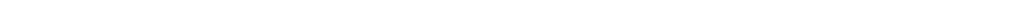<table style="width:1000px; text-align:center;">
<tr style="color:white;">
<td style="background:"></td>
<td style="background:">26.2%</td>
<td style="background:">11.2%</td>
<td style="background:"><strong>58.0%</strong></td>
</tr>
<tr>
<td></td>
<td></td>
<td></td>
<td></td>
</tr>
</table>
